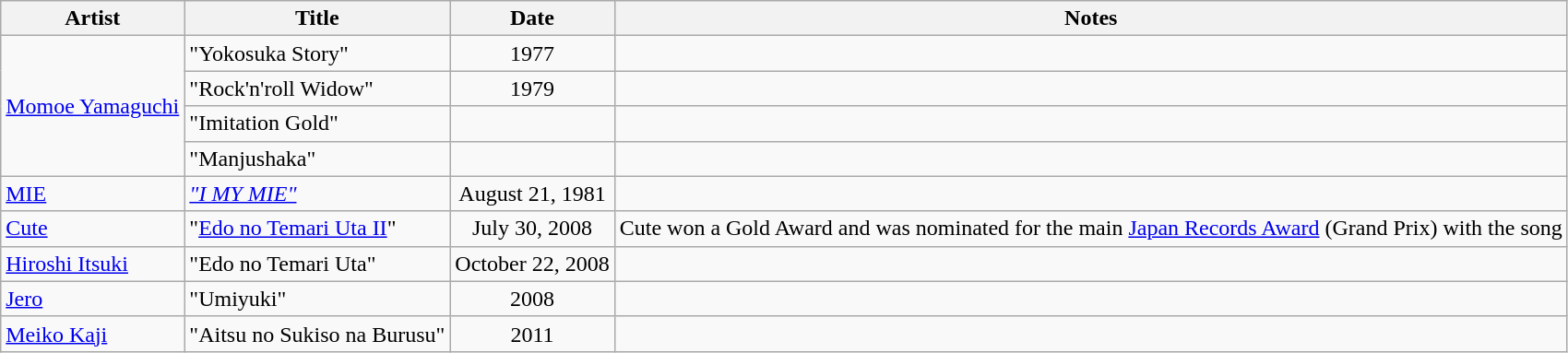<table class = wikitable>
<tr>
<th>Artist</th>
<th>Title</th>
<th>Date</th>
<th>Notes</th>
</tr>
<tr>
<td rowspan=4><a href='#'>Momoe Yamaguchi</a></td>
<td>"Yokosuka Story"</td>
<td align="center">1977</td>
<td></td>
</tr>
<tr>
<td>"Rock'n'roll Widow"</td>
<td align="center">1979</td>
<td></td>
</tr>
<tr>
<td>"Imitation Gold"</td>
<td></td>
<td></td>
</tr>
<tr>
<td>"Manjushaka"</td>
<td></td>
<td></td>
</tr>
<tr>
<td><a href='#'>MIE</a></td>
<td><em><a href='#'>"I MY MIE"</a></em></td>
<td align="center">August 21, 1981</td>
<td></td>
</tr>
<tr>
<td><a href='#'>Cute</a></td>
<td>"<a href='#'>Edo no Temari Uta II</a>"</td>
<td align="center">July 30, 2008</td>
<td>Cute won a Gold Award and was nominated for the main <a href='#'>Japan Records Award</a> (Grand Prix) with the song</td>
</tr>
<tr>
<td><a href='#'>Hiroshi Itsuki</a></td>
<td>"Edo no Temari Uta"</td>
<td align="center">October 22, 2008</td>
<td></td>
</tr>
<tr>
<td><a href='#'>Jero</a></td>
<td>"Umiyuki"</td>
<td align="center">2008</td>
<td></td>
</tr>
<tr>
<td><a href='#'>Meiko Kaji</a></td>
<td>"Aitsu no Sukiso na Burusu"</td>
<td align="center">2011</td>
<td></td>
</tr>
</table>
